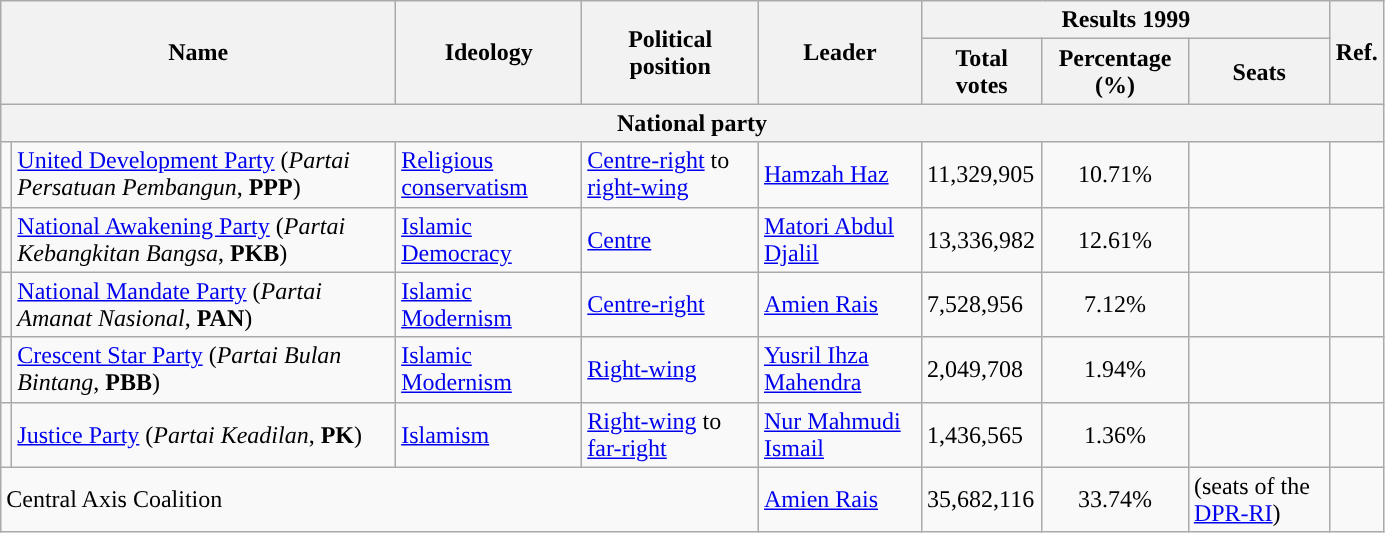<table class="wikitable" style="width:73%;">
<tr>
<th colspan="2" rowspan="2">Name</th>
<th rowspan="2">Ideology</th>
<th rowspan="2">Political position</th>
<th rowspan="2">Leader</th>
<th colspan="3">Results 1999</th>
<th rowspan="2">Ref.</th>
</tr>
<tr>
<th>Total votes</th>
<th>Percentage (%)</th>
<th>Seats</th>
</tr>
<tr>
<th colspan="9">National party</th>
</tr>
<tr>
<td style="background:"></td>
<td><a href='#'>United Development Party</a> (<em>Partai Persatuan Pembangun</em>, <strong>PPP</strong>)</td>
<td><a href='#'>Religious conservatism</a></td>
<td><a href='#'>Centre-right</a> to <a href='#'>right-wing</a></td>
<td><a href='#'>Hamzah Haz</a></td>
<td>11,329,905</td>
<td style="text-align:center;">10.71%</td>
<td></td>
<td></td>
</tr>
<tr>
<td style="background:"></td>
<td><a href='#'>National Awakening Party</a> (<em>Partai Kebangkitan Bangsa</em>, <strong>PKB</strong>)</td>
<td><a href='#'>Islamic Democracy</a></td>
<td><a href='#'>Centre</a></td>
<td><a href='#'>Matori Abdul Djalil</a></td>
<td>13,336,982</td>
<td style="text-align:center;">12.61%</td>
<td></td>
<td></td>
</tr>
<tr>
<td style="background:"></td>
<td><a href='#'>National Mandate Party</a> (<em>Partai Amanat Nasional</em>, <strong>PAN</strong>)</td>
<td><a href='#'>Islamic Modernism</a></td>
<td><a href='#'>Centre-right</a></td>
<td><a href='#'>Amien Rais</a></td>
<td>7,528,956</td>
<td style="text-align:center;">7.12%</td>
<td></td>
<td></td>
</tr>
<tr>
<td style="background:"></td>
<td> <a href='#'>Crescent Star Party</a> (<em>Partai Bulan Bintang</em>, <strong>PBB</strong>)</td>
<td><a href='#'>Islamic Modernism</a></td>
<td><a href='#'>Right-wing</a></td>
<td><a href='#'>Yusril Ihza Mahendra</a></td>
<td>2,049,708</td>
<td style="text-align:center;">1.94%</td>
<td></td>
<td></td>
</tr>
<tr>
<td style="background:"></td>
<td><a href='#'>Justice Party</a> (<em>Partai Keadilan</em>, <strong>PK</strong>)</td>
<td><a href='#'>Islamism</a></td>
<td><a href='#'>Right-wing</a> to <a href='#'>far-right</a></td>
<td><a href='#'>Nur Mahmudi Ismail</a></td>
<td>1,436,565</td>
<td style="text-align:center;">1.36%</td>
<td></td>
<td></td>
</tr>
<tr>
<td colspan="4">Central Axis Coalition</td>
<td><a href='#'>Amien Rais</a></td>
<td>35,682,116</td>
<td style="text-align:center;">33.74%</td>
<td>(seats of the <a href='#'>DPR-RI</a>)</td>
</tr>
</table>
